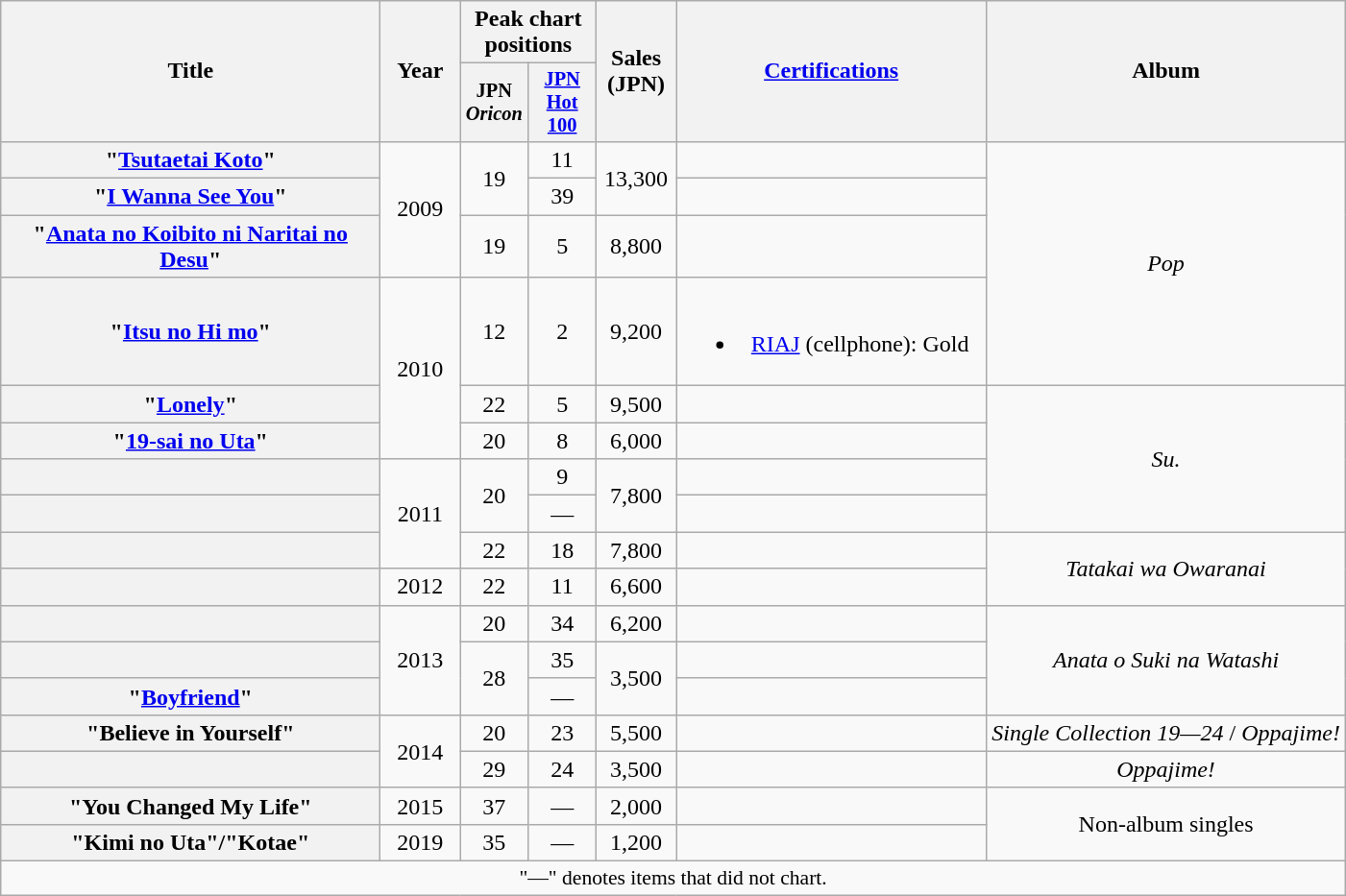<table class="wikitable plainrowheaders" style="text-align:center;">
<tr>
<th scope="col" rowspan="2" style="width:16em;">Title</th>
<th scope="col" rowspan="2" style="width:3em;">Year</th>
<th scope="col" colspan="2">Peak chart positions</th>
<th scope="col" rowspan="2" style="width:3em;">Sales (JPN)</th>
<th scope="col" rowspan="2" style="width:13em;"><a href='#'>Certifications</a></th>
<th scope="col" rowspan="2">Album</th>
</tr>
<tr>
<th style="width:3em;font-size:85%">JPN <em>Oricon</em><br></th>
<th style="width:3em;font-size:85%"><a href='#'>JPN Hot 100</a><br></th>
</tr>
<tr>
<th scope="row">"<a href='#'>Tsutaetai Koto</a>"</th>
<td rowspan="3">2009</td>
<td rowspan="2">19</td>
<td>11</td>
<td rowspan="2">13,300</td>
<td></td>
<td rowspan="4"><em>Pop</em></td>
</tr>
<tr>
<th scope="row">"<a href='#'>I Wanna See You</a>"</th>
<td>39</td>
<td></td>
</tr>
<tr>
<th scope="row">"<a href='#'>Anata no Koibito ni Naritai no Desu</a>"</th>
<td>19</td>
<td>5</td>
<td>8,800</td>
<td></td>
</tr>
<tr>
<th scope="row">"<a href='#'>Itsu no Hi mo</a>"</th>
<td rowspan="3">2010</td>
<td>12</td>
<td>2</td>
<td>9,200</td>
<td><br><ul><li><a href='#'>RIAJ</a> <span>(cellphone)</span>: Gold</li></ul></td>
</tr>
<tr>
<th scope="row">"<a href='#'>Lonely</a>"</th>
<td>22</td>
<td>5</td>
<td>9,500</td>
<td></td>
<td rowspan=4><em>Su.</em></td>
</tr>
<tr>
<th scope="row">"<a href='#'>19-sai no Uta</a>"</th>
<td>20</td>
<td>8</td>
<td>6,000</td>
<td></td>
</tr>
<tr>
<th scope="row"></th>
<td rowspan="3">2011</td>
<td rowspan="2">20</td>
<td>9</td>
<td rowspan="2">7,800</td>
<td></td>
</tr>
<tr>
<th scope="row"></th>
<td>—</td>
<td></td>
</tr>
<tr>
<th scope="row"></th>
<td>22</td>
<td>18</td>
<td>7,800</td>
<td></td>
<td rowspan=2><em>Tatakai wa Owaranai</em></td>
</tr>
<tr>
<th scope="row"></th>
<td>2012</td>
<td>22</td>
<td>11</td>
<td>6,600</td>
<td></td>
</tr>
<tr>
<th scope="row"></th>
<td rowspan="3">2013</td>
<td>20</td>
<td>34</td>
<td>6,200</td>
<td></td>
<td rowspan=3><em>Anata o Suki na Watashi</em></td>
</tr>
<tr>
<th scope="row"></th>
<td rowspan="2">28</td>
<td>35</td>
<td rowspan="2">3,500</td>
<td></td>
</tr>
<tr>
<th scope="row">"<a href='#'>Boyfriend</a>"</th>
<td>—</td>
<td></td>
</tr>
<tr>
<th scope="row">"Believe in Yourself"</th>
<td rowspan="2">2014</td>
<td>20</td>
<td>23</td>
<td>5,500</td>
<td></td>
<td><em>Single Collection 19—24</em> / <em>Oppajime!</em></td>
</tr>
<tr>
<th scope="row"></th>
<td>29</td>
<td>24</td>
<td>3,500</td>
<td></td>
<td><em>Oppajime!</em></td>
</tr>
<tr>
<th scope="row">"You Changed My Life"</th>
<td>2015</td>
<td>37</td>
<td>—</td>
<td>2,000</td>
<td></td>
<td rowspan=2>Non-album singles</td>
</tr>
<tr>
<th scope="row">"Kimi no Uta"/"Kotae"</th>
<td>2019</td>
<td>35</td>
<td>—</td>
<td>1,200</td>
<td></td>
</tr>
<tr>
<td colspan="12" align="center" style="font-size:90%;">"—" denotes items that did not chart.</td>
</tr>
</table>
